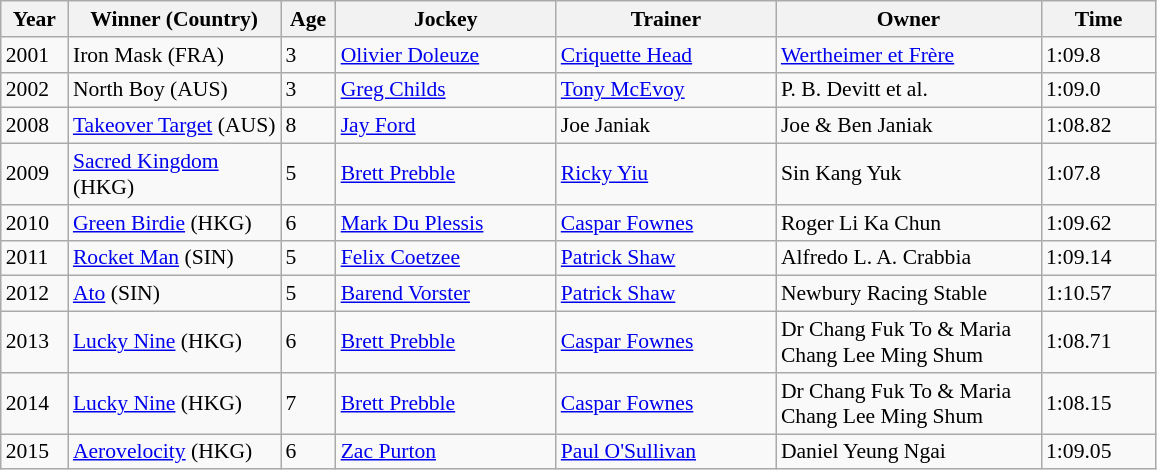<table class="wikitable sortable" style="font-size:90%">
<tr>
<th style="width:38px">Year<br></th>
<th style="width:135px">Winner (Country)<br></th>
<th style="width:30px">Age<br></th>
<th style="width:140px">Jockey<br></th>
<th style="width:140px">Trainer<br></th>
<th style="width:170px">Owner<br></th>
<th style="width:70px">Time</th>
</tr>
<tr>
<td>2001</td>
<td>Iron Mask (FRA)</td>
<td>3</td>
<td><a href='#'>Olivier Doleuze</a></td>
<td><a href='#'>Criquette Head</a></td>
<td><a href='#'>Wertheimer et Frère</a></td>
<td>1:09.8</td>
</tr>
<tr>
<td>2002</td>
<td>North Boy (AUS)</td>
<td>3</td>
<td><a href='#'>Greg Childs</a></td>
<td><a href='#'>Tony McEvoy</a></td>
<td>P. B. Devitt et al.</td>
<td>1:09.0</td>
</tr>
<tr>
<td>2008</td>
<td><a href='#'>Takeover Target</a> (AUS)</td>
<td>8</td>
<td><a href='#'>Jay Ford</a></td>
<td>Joe Janiak</td>
<td>Joe & Ben Janiak</td>
<td>1:08.82</td>
</tr>
<tr>
<td>2009</td>
<td><a href='#'>Sacred Kingdom</a> (HKG)</td>
<td>5</td>
<td><a href='#'>Brett Prebble</a></td>
<td><a href='#'>Ricky Yiu</a></td>
<td>Sin Kang Yuk</td>
<td>1:07.8</td>
</tr>
<tr>
<td>2010</td>
<td><a href='#'>Green Birdie</a> (HKG)</td>
<td>6</td>
<td><a href='#'>Mark Du Plessis</a></td>
<td><a href='#'>Caspar Fownes</a></td>
<td>Roger Li Ka Chun</td>
<td>1:09.62</td>
</tr>
<tr>
<td>2011</td>
<td><a href='#'>Rocket Man</a> (SIN)</td>
<td>5</td>
<td><a href='#'>Felix Coetzee</a></td>
<td><a href='#'>Patrick Shaw</a></td>
<td>Alfredo L. A. Crabbia</td>
<td>1:09.14</td>
</tr>
<tr>
<td>2012</td>
<td><a href='#'>Ato</a> (SIN)</td>
<td>5</td>
<td><a href='#'>Barend Vorster</a></td>
<td><a href='#'>Patrick Shaw</a></td>
<td>Newbury Racing Stable</td>
<td>1:10.57</td>
</tr>
<tr>
<td>2013</td>
<td><a href='#'>Lucky Nine</a> (HKG)</td>
<td>6</td>
<td><a href='#'>Brett Prebble</a></td>
<td><a href='#'>Caspar Fownes</a></td>
<td>Dr Chang Fuk To & Maria Chang Lee Ming Shum</td>
<td>1:08.71</td>
</tr>
<tr>
<td>2014</td>
<td><a href='#'>Lucky Nine</a> (HKG)</td>
<td>7</td>
<td><a href='#'>Brett Prebble</a></td>
<td><a href='#'>Caspar Fownes</a></td>
<td>Dr Chang Fuk To & Maria Chang Lee Ming Shum</td>
<td>1:08.15</td>
</tr>
<tr>
<td>2015</td>
<td><a href='#'>Aerovelocity</a> (HKG)</td>
<td>6</td>
<td><a href='#'>Zac Purton</a></td>
<td><a href='#'>Paul O'Sullivan</a></td>
<td>Daniel Yeung Ngai</td>
<td>1:09.05</td>
</tr>
</table>
